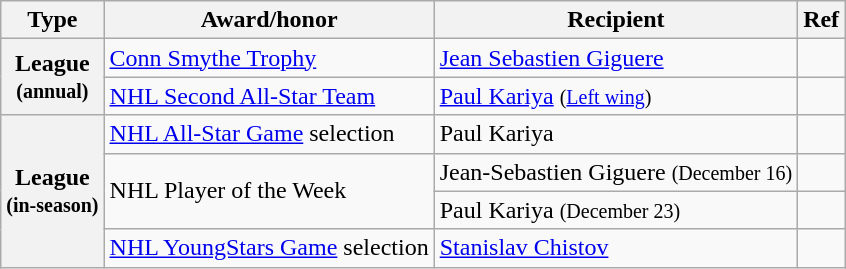<table class="wikitable">
<tr>
<th scope="col">Type</th>
<th scope="col">Award/honor</th>
<th scope="col">Recipient</th>
<th scope="col">Ref</th>
</tr>
<tr>
<th scope="row" rowspan="2">League<br><small>(annual)</small></th>
<td><a href='#'>Conn Smythe Trophy</a></td>
<td><a href='#'>Jean Sebastien Giguere</a></td>
<td></td>
</tr>
<tr>
<td><a href='#'>NHL Second All-Star Team</a></td>
<td><a href='#'>Paul Kariya</a> <small>(<a href='#'>Left wing</a>)</small></td>
<td></td>
</tr>
<tr>
<th scope="row" rowspan="4">League<br><small>(in-season)</small></th>
<td><a href='#'>NHL All-Star Game</a> selection</td>
<td>Paul Kariya</td>
<td></td>
</tr>
<tr>
<td rowspan="2">NHL Player of the Week</td>
<td>Jean-Sebastien Giguere <small>(December 16)</small></td>
<td></td>
</tr>
<tr>
<td>Paul Kariya <small>(December 23)</small></td>
<td></td>
</tr>
<tr>
<td><a href='#'>NHL YoungStars Game</a> selection</td>
<td><a href='#'>Stanislav Chistov</a></td>
<td></td>
</tr>
</table>
